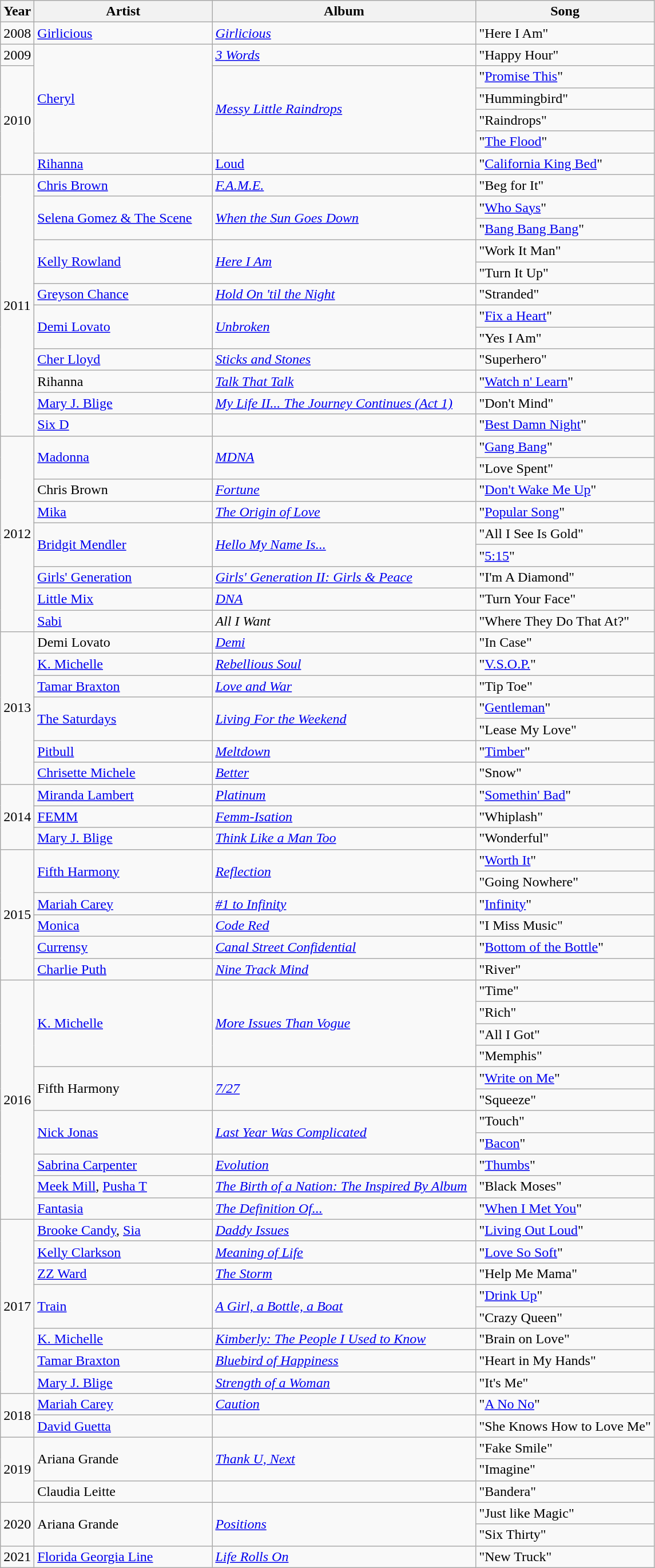<table class="wikitable">
<tr>
<th>Year</th>
<th style="width:200px;">Artist</th>
<th style="width:300px;">Album</th>
<th>Song</th>
</tr>
<tr>
<td rowspan="1">2008</td>
<td rowspan="1"><a href='#'>Girlicious</a></td>
<td><em><a href='#'>Girlicious</a></em></td>
<td rowspan="1">"Here I Am"</td>
</tr>
<tr>
<td>2009</td>
<td rowspan="5"><a href='#'>Cheryl</a></td>
<td><em><a href='#'>3 Words</a></em></td>
<td>"Happy Hour"</td>
</tr>
<tr>
<td rowspan="5">2010</td>
<td rowspan="4"><em><a href='#'>Messy Little Raindrops</a></em></td>
<td>"<a href='#'>Promise This</a>"</td>
</tr>
<tr>
<td>"Hummingbird"</td>
</tr>
<tr>
<td>"Raindrops"</td>
</tr>
<tr>
<td>"<a href='#'>The Flood</a>"</td>
</tr>
<tr>
<td><a href='#'>Rihanna</a></td>
<td><a href='#'>Loud</a></td>
<td>"<a href='#'>California King Bed</a>"</td>
</tr>
<tr>
<td rowspan="12">2011</td>
<td><a href='#'>Chris Brown</a></td>
<td><em><a href='#'>F.A.M.E.</a></em></td>
<td>"Beg for It"</td>
</tr>
<tr>
<td rowspan="2"><a href='#'>Selena Gomez & The Scene</a></td>
<td rowspan="2"><em><a href='#'>When the Sun Goes Down</a></em></td>
<td>"<a href='#'>Who Says</a>"</td>
</tr>
<tr>
<td>"<a href='#'>Bang Bang Bang</a>"</td>
</tr>
<tr>
<td rowspan="2"><a href='#'>Kelly Rowland</a></td>
<td rowspan="2"><em><a href='#'>Here I Am</a></em></td>
<td>"Work It Man"</td>
</tr>
<tr>
<td>"Turn It Up"</td>
</tr>
<tr>
<td><a href='#'>Greyson Chance</a></td>
<td><em><a href='#'>Hold On 'til the Night</a></em></td>
<td>"Stranded"</td>
</tr>
<tr>
<td rowspan="2"><a href='#'>Demi Lovato</a></td>
<td rowspan="2"><em><a href='#'>Unbroken</a></em></td>
<td>"<a href='#'>Fix a Heart</a>"</td>
</tr>
<tr>
<td>"Yes I Am"</td>
</tr>
<tr>
<td><a href='#'>Cher Lloyd</a></td>
<td><em><a href='#'>Sticks and Stones</a></em></td>
<td>"Superhero"</td>
</tr>
<tr>
<td>Rihanna</td>
<td><em><a href='#'>Talk That Talk</a></em></td>
<td>"<a href='#'>Watch n' Learn</a>"</td>
</tr>
<tr>
<td><a href='#'>Mary J. Blige</a></td>
<td><em><a href='#'>My Life II... The Journey Continues (Act 1)</a></em></td>
<td>"Don't Mind"</td>
</tr>
<tr>
<td><a href='#'>Six D</a></td>
<td></td>
<td>"<a href='#'>Best Damn Night</a>"</td>
</tr>
<tr>
<td rowspan="9">2012</td>
<td rowspan="2"><a href='#'>Madonna</a></td>
<td rowspan="2"><em><a href='#'>MDNA</a></em></td>
<td>"<a href='#'>Gang Bang</a>"</td>
</tr>
<tr>
<td>"Love Spent"</td>
</tr>
<tr>
<td>Chris Brown</td>
<td><em><a href='#'>Fortune</a></em></td>
<td>"<a href='#'>Don't Wake Me Up</a>"</td>
</tr>
<tr>
<td><a href='#'>Mika</a></td>
<td><em><a href='#'>The Origin of Love</a></em></td>
<td>"<a href='#'>Popular Song</a>"</td>
</tr>
<tr>
<td rowspan="2"><a href='#'>Bridgit Mendler</a></td>
<td rowspan="2"><em><a href='#'>Hello My Name Is...</a></em></td>
<td>"All I See Is Gold"</td>
</tr>
<tr>
<td>"<a href='#'>5:15</a>"</td>
</tr>
<tr>
<td><a href='#'>Girls' Generation</a></td>
<td><em><a href='#'>Girls' Generation II: Girls & Peace</a></em></td>
<td>"I'm A Diamond"</td>
</tr>
<tr>
<td><a href='#'>Little Mix</a></td>
<td><em><a href='#'>DNA</a></em></td>
<td>"Turn Your Face"</td>
</tr>
<tr>
<td><a href='#'>Sabi</a></td>
<td><em>All I Want</em></td>
<td>"Where They Do That At?"</td>
</tr>
<tr>
<td rowspan="7">2013</td>
<td>Demi Lovato</td>
<td><em><a href='#'>Demi</a></em></td>
<td>"In Case"</td>
</tr>
<tr>
<td><a href='#'>K. Michelle</a></td>
<td><em><a href='#'>Rebellious Soul</a></em></td>
<td>"<a href='#'>V.S.O.P.</a>"</td>
</tr>
<tr>
<td><a href='#'>Tamar Braxton</a></td>
<td><em><a href='#'>Love and War</a></em></td>
<td>"Tip Toe"</td>
</tr>
<tr>
<td rowspan="2"><a href='#'>The Saturdays</a></td>
<td rowspan="2"><em><a href='#'>Living For the Weekend</a></em></td>
<td>"<a href='#'>Gentleman</a>"</td>
</tr>
<tr>
<td>"Lease My Love"</td>
</tr>
<tr>
<td><a href='#'>Pitbull</a></td>
<td><em><a href='#'>Meltdown</a></em></td>
<td>"<a href='#'>Timber</a>"</td>
</tr>
<tr>
<td><a href='#'>Chrisette Michele</a></td>
<td><em><a href='#'>Better</a></em></td>
<td>"Snow"</td>
</tr>
<tr>
<td rowspan="3">2014</td>
<td><a href='#'>Miranda Lambert</a></td>
<td><em><a href='#'>Platinum</a></em></td>
<td>"<a href='#'>Somethin' Bad</a>"</td>
</tr>
<tr>
<td><a href='#'>FEMM</a></td>
<td><em><a href='#'>Femm-Isation</a></em></td>
<td>"Whiplash"</td>
</tr>
<tr>
<td><a href='#'>Mary J. Blige</a></td>
<td><em><a href='#'>Think Like a Man Too</a></em></td>
<td>"Wonderful"</td>
</tr>
<tr>
<td rowspan="6">2015</td>
<td rowspan="2"><a href='#'>Fifth Harmony</a></td>
<td rowspan="2"><em><a href='#'>Reflection</a></em></td>
<td>"<a href='#'>Worth It</a>"</td>
</tr>
<tr>
<td>"Going Nowhere"</td>
</tr>
<tr>
<td><a href='#'>Mariah Carey</a></td>
<td><em><a href='#'>#1 to Infinity</a></em></td>
<td>"<a href='#'>Infinity</a>"</td>
</tr>
<tr>
<td><a href='#'>Monica</a></td>
<td><em><a href='#'>Code Red</a></em></td>
<td>"I Miss Music"</td>
</tr>
<tr>
<td><a href='#'>Currensy</a></td>
<td><em><a href='#'>Canal Street Confidential</a></em></td>
<td>"<a href='#'>Bottom of the Bottle</a>"</td>
</tr>
<tr>
<td><a href='#'>Charlie Puth</a></td>
<td><em><a href='#'>Nine Track Mind</a></em></td>
<td>"River"</td>
</tr>
<tr>
<td rowspan="11">2016</td>
<td rowspan="4"><a href='#'>K. Michelle</a></td>
<td rowspan="4"><em><a href='#'>More Issues Than Vogue</a></em></td>
<td>"Time"</td>
</tr>
<tr>
<td>"Rich"</td>
</tr>
<tr>
<td>"All I Got"</td>
</tr>
<tr>
<td>"Memphis"</td>
</tr>
<tr>
<td rowspan="2">Fifth Harmony</td>
<td rowspan="2"><em><a href='#'>7/27</a></em></td>
<td>"<a href='#'>Write on Me</a>"</td>
</tr>
<tr>
<td>"Squeeze"</td>
</tr>
<tr>
<td rowspan="2"><a href='#'>Nick Jonas</a></td>
<td rowspan="2"><em><a href='#'>Last Year Was Complicated</a></em></td>
<td>"Touch"</td>
</tr>
<tr>
<td>"<a href='#'>Bacon</a>"</td>
</tr>
<tr>
<td><a href='#'>Sabrina Carpenter</a></td>
<td><em><a href='#'>Evolution</a></em></td>
<td>"<a href='#'>Thumbs</a>"</td>
</tr>
<tr>
<td><a href='#'>Meek Mill</a>, <a href='#'>Pusha T</a></td>
<td><em><a href='#'>The Birth of a Nation: The Inspired By Album</a></em></td>
<td>"Black Moses"</td>
</tr>
<tr>
<td><a href='#'>Fantasia</a></td>
<td><em><a href='#'>The Definition Of...</a></em></td>
<td>"<a href='#'>When I Met You</a>"</td>
</tr>
<tr>
<td rowspan="8">2017</td>
<td><a href='#'>Brooke Candy</a>, <a href='#'>Sia</a></td>
<td><em><a href='#'>Daddy Issues</a></em></td>
<td>"<a href='#'>Living Out Loud</a>"</td>
</tr>
<tr>
<td><a href='#'>Kelly Clarkson</a></td>
<td><em><a href='#'>Meaning of Life</a></em></td>
<td>"<a href='#'>Love So Soft</a>"</td>
</tr>
<tr>
<td><a href='#'>ZZ Ward</a></td>
<td><em><a href='#'>The Storm</a></em></td>
<td>"Help Me Mama"</td>
</tr>
<tr>
<td rowspan="2"><a href='#'>Train</a></td>
<td rowspan="2"><em><a href='#'>A Girl, a Bottle, a Boat</a></em></td>
<td>"<a href='#'>Drink Up</a>"</td>
</tr>
<tr>
<td>"Crazy Queen"</td>
</tr>
<tr>
<td><a href='#'>K. Michelle</a></td>
<td><em><a href='#'>Kimberly: The People I Used to Know</a></em></td>
<td>"Brain on Love"</td>
</tr>
<tr>
<td><a href='#'>Tamar Braxton</a></td>
<td><em><a href='#'>Bluebird of Happiness</a></em></td>
<td>"Heart in My Hands"</td>
</tr>
<tr>
<td><a href='#'>Mary J. Blige</a></td>
<td><em><a href='#'>Strength of a Woman</a></em></td>
<td>"It's Me"</td>
</tr>
<tr>
<td rowspan="2">2018</td>
<td><a href='#'>Mariah Carey</a></td>
<td><em><a href='#'>Caution</a></em></td>
<td>"<a href='#'>A No No</a>"</td>
</tr>
<tr>
<td><a href='#'>David Guetta</a></td>
<td></td>
<td>"She Knows How to Love Me"</td>
</tr>
<tr>
<td rowspan="3">2019</td>
<td rowspan="2">Ariana Grande</td>
<td rowspan="2"><em><a href='#'>Thank U, Next</a></em></td>
<td>"Fake Smile"</td>
</tr>
<tr>
<td>"Imagine"</td>
</tr>
<tr>
<td>Claudia Leitte</td>
<td></td>
<td>"Bandera"</td>
</tr>
<tr>
<td rowspan="2">2020</td>
<td rowspan="2">Ariana Grande</td>
<td rowspan="2"><em><a href='#'>Positions</a></em></td>
<td>"Just like Magic"</td>
</tr>
<tr>
<td>"Six Thirty"</td>
</tr>
<tr>
<td>2021</td>
<td><a href='#'>Florida Georgia Line</a></td>
<td><em><a href='#'>Life Rolls On</a></em></td>
<td>"New Truck"</td>
</tr>
</table>
